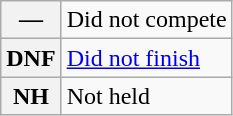<table class="wikitable">
<tr>
<th scope="row">—</th>
<td>Did not compete</td>
</tr>
<tr>
<th scope="row">DNF</th>
<td><a href='#'>Did not finish</a></td>
</tr>
<tr>
<th scope="row">NH</th>
<td>Not held</td>
</tr>
</table>
